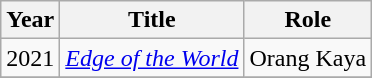<table class="wikitable">
<tr>
<th>Year</th>
<th>Title</th>
<th>Role</th>
</tr>
<tr>
<td>2021</td>
<td><em><a href='#'>Edge of the World</a></em></td>
<td>Orang Kaya</td>
</tr>
<tr>
</tr>
</table>
